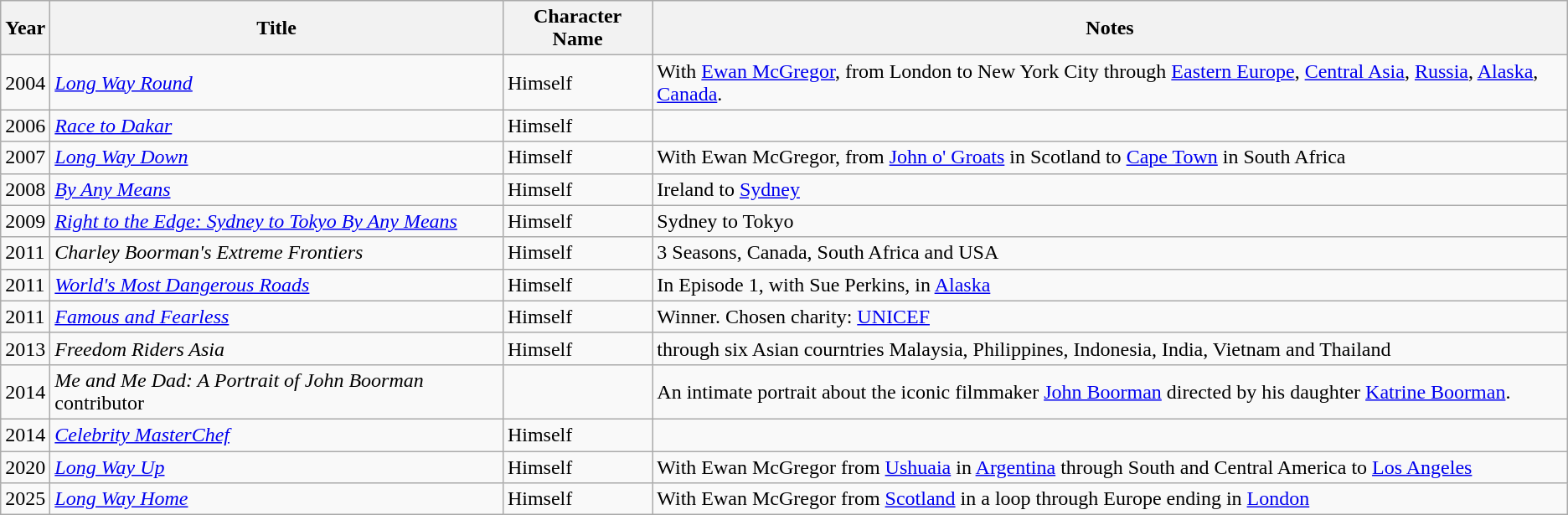<table class="wikitable sortable">
<tr>
<th>Year</th>
<th>Title</th>
<th>Character Name</th>
<th>Notes</th>
</tr>
<tr>
<td>2004</td>
<td><em><a href='#'>Long Way Round</a></em></td>
<td>Himself</td>
<td>With <a href='#'>Ewan McGregor</a>, from London to New York City through <a href='#'>Eastern Europe</a>, <a href='#'>Central Asia</a>, <a href='#'>Russia</a>, <a href='#'>Alaska</a>, <a href='#'>Canada</a>.</td>
</tr>
<tr>
<td>2006</td>
<td><em><a href='#'>Race to Dakar</a></em></td>
<td>Himself</td>
<td></td>
</tr>
<tr>
<td>2007</td>
<td><em><a href='#'>Long Way Down</a></em></td>
<td>Himself</td>
<td>With Ewan McGregor, from <a href='#'>John o' Groats</a> in Scotland to <a href='#'>Cape Town</a> in South Africa</td>
</tr>
<tr>
<td>2008</td>
<td><em><a href='#'>By Any Means</a></em></td>
<td>Himself</td>
<td>Ireland to <a href='#'>Sydney</a></td>
</tr>
<tr>
<td>2009</td>
<td><em><a href='#'>Right to the Edge: Sydney to Tokyo By Any Means</a></em></td>
<td>Himself</td>
<td>Sydney to Tokyo</td>
</tr>
<tr>
<td>2011</td>
<td><em>Charley Boorman's Extreme Frontiers</em></td>
<td>Himself</td>
<td>3 Seasons, Canada, South Africa and USA</td>
</tr>
<tr>
<td>2011</td>
<td><em><a href='#'>World's Most Dangerous Roads</a></em></td>
<td>Himself</td>
<td>In Episode 1, with Sue Perkins, in <a href='#'>Alaska</a></td>
</tr>
<tr>
<td>2011</td>
<td><em><a href='#'>Famous and Fearless</a></em></td>
<td>Himself</td>
<td>Winner. Chosen charity: <a href='#'>UNICEF</a></td>
</tr>
<tr>
<td>2013</td>
<td><em>Freedom Riders Asia</em></td>
<td>Himself</td>
<td>through six Asian courntries Malaysia, Philippines, Indonesia, India, Vietnam and Thailand</td>
</tr>
<tr>
<td>2014</td>
<td><em>Me and Me Dad: A Portrait of John Boorman</em> contributor</td>
<td></td>
<td>An intimate portrait about the iconic filmmaker <a href='#'>John Boorman</a> directed by his daughter <a href='#'>Katrine Boorman</a>.</td>
</tr>
<tr>
<td>2014</td>
<td><em><a href='#'>Celebrity MasterChef</a></em></td>
<td>Himself</td>
<td></td>
</tr>
<tr>
<td>2020</td>
<td><em><a href='#'>Long Way Up</a></em></td>
<td>Himself</td>
<td>With Ewan McGregor from <a href='#'>Ushuaia</a> in <a href='#'>Argentina</a> through South and Central America to <a href='#'>Los Angeles</a></td>
</tr>
<tr>
<td>2025</td>
<td><em><a href='#'>Long Way Home</a></em></td>
<td>Himself</td>
<td>With Ewan McGregor from <a href='#'>Scotland</a> in a loop through Europe ending in <a href='#'>London</a></td>
</tr>
</table>
